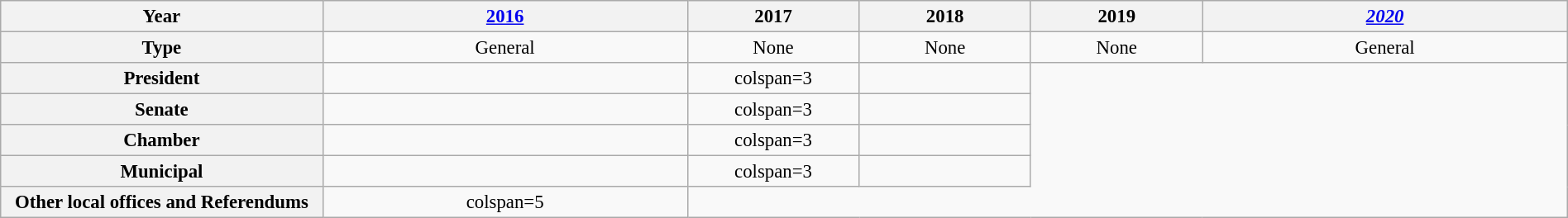<table class="wikitable" style="font-size:95%; width:100%; margin:0 auto 15px; text-align:center;">
<tr>
<th width="15%">Year</th>
<th width="17%"><a href='#'>2016</a></th>
<th width="8%">2017</th>
<th width="8%">2018</th>
<th width="8%">2019</th>
<th width="17%"><em><a href='#'>2020</a></em></th>
</tr>
<tr>
<th>Type</th>
<td style="align:center">General</td>
<td style="align:center">None</td>
<td style="align:center">None</td>
<td style="align:center">None</td>
<td style="align:center">General</td>
</tr>
<tr>
<th>President</th>
<td></td>
<td>colspan=3 </td>
<td></td>
</tr>
<tr>
<th>Senate</th>
<td></td>
<td>colspan=3 </td>
<td></td>
</tr>
<tr>
<th>Chamber</th>
<td></td>
<td>colspan=3 </td>
<td></td>
</tr>
<tr>
<th>Municipal</th>
<td></td>
<td>colspan=3 </td>
<td></td>
</tr>
<tr>
<th>Other local offices and Referendums</th>
<td>colspan=5 </td>
</tr>
</table>
